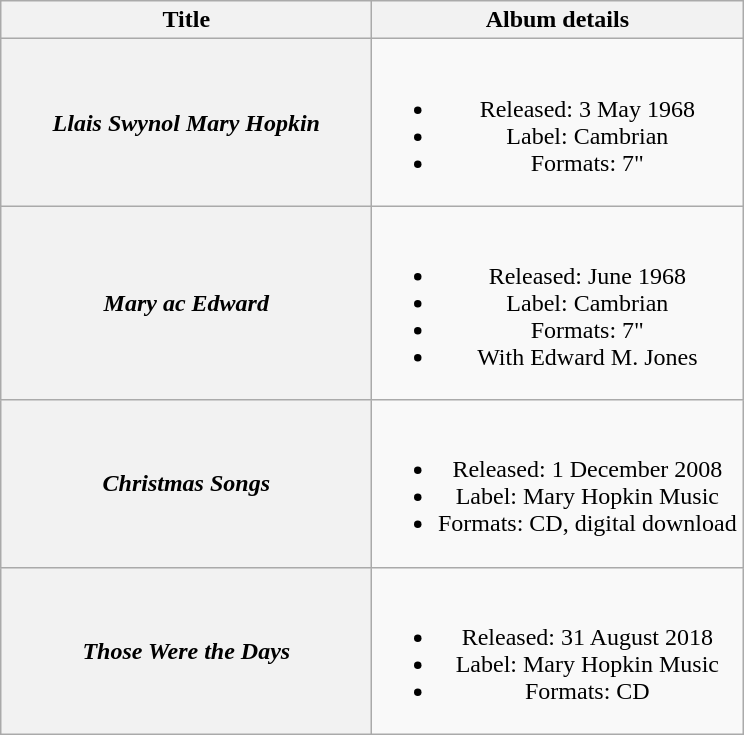<table class="wikitable plainrowheaders" style="text-align:center;">
<tr>
<th scope="col" style="width:15em;">Title</th>
<th scope="col" style="width:15em;">Album details</th>
</tr>
<tr>
<th scope="row"><em>Llais Swynol Mary Hopkin</em></th>
<td><br><ul><li>Released: 3 May 1968</li><li>Label: Cambrian</li><li>Formats: 7"</li></ul></td>
</tr>
<tr>
<th scope="row"><em>Mary ac Edward</em></th>
<td><br><ul><li>Released: June 1968</li><li>Label: Cambrian</li><li>Formats: 7"</li><li>With Edward M. Jones</li></ul></td>
</tr>
<tr>
<th scope="row"><em>Christmas Songs</em></th>
<td><br><ul><li>Released: 1 December 2008</li><li>Label: Mary Hopkin Music</li><li>Formats: CD, digital download</li></ul></td>
</tr>
<tr>
<th scope="row"><em>Those Were the Days</em></th>
<td><br><ul><li>Released: 31 August 2018</li><li>Label: Mary Hopkin Music</li><li>Formats: CD</li></ul></td>
</tr>
</table>
